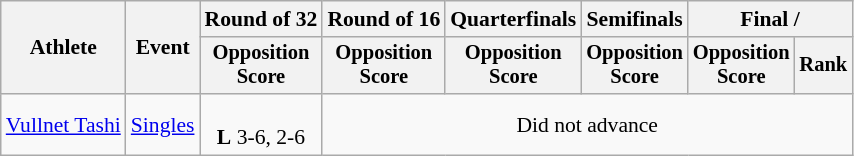<table class=wikitable style="font-size:90%">
<tr>
<th rowspan="2">Athlete</th>
<th rowspan="2">Event</th>
<th>Round of 32</th>
<th>Round of 16</th>
<th>Quarterfinals</th>
<th>Semifinals</th>
<th colspan=2>Final / </th>
</tr>
<tr style="font-size:95%">
<th>Opposition<br>Score</th>
<th>Opposition<br>Score</th>
<th>Opposition<br>Score</th>
<th>Opposition<br>Score</th>
<th>Opposition<br>Score</th>
<th>Rank</th>
</tr>
<tr align=center>
<td align=left><a href='#'>Vullnet Tashi</a></td>
<td align=left><a href='#'>Singles</a></td>
<td><br><strong>L</strong> 3-6, 2-6</td>
<td colspan=5>Did not advance</td>
</tr>
</table>
